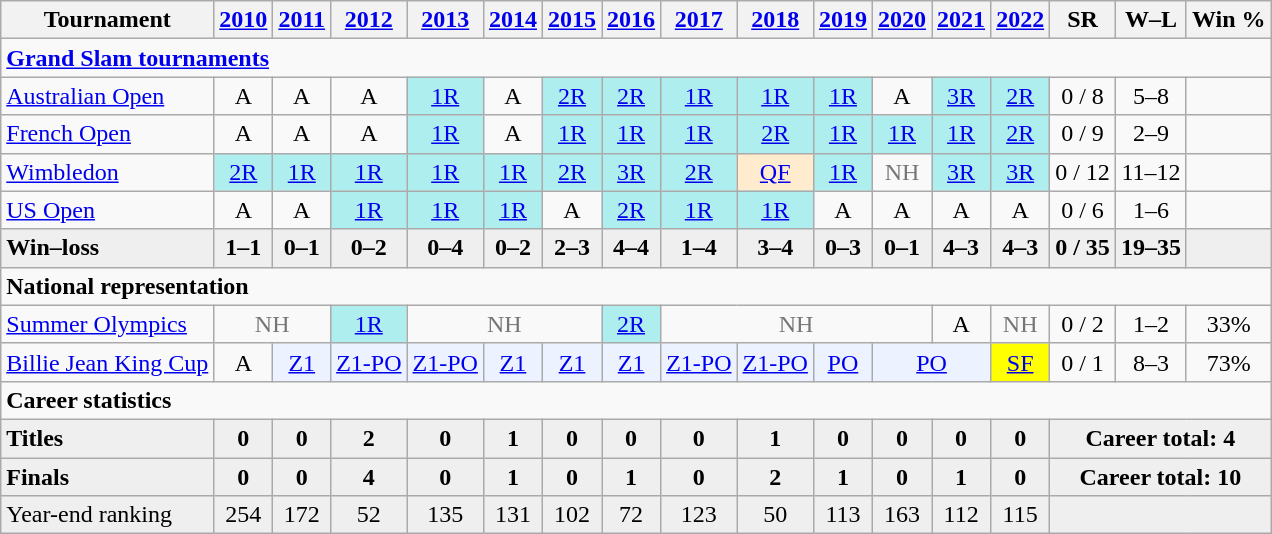<table class=wikitable style=text-align:center;>
<tr>
<th>Tournament</th>
<th><a href='#'>2010</a></th>
<th><a href='#'>2011</a></th>
<th><a href='#'>2012</a></th>
<th><a href='#'>2013</a></th>
<th><a href='#'>2014</a></th>
<th><a href='#'>2015</a></th>
<th><a href='#'>2016</a></th>
<th><a href='#'>2017</a></th>
<th><a href='#'>2018</a></th>
<th><a href='#'>2019</a></th>
<th><a href='#'>2020</a></th>
<th><a href='#'>2021</a></th>
<th><a href='#'>2022</a></th>
<th>SR</th>
<th>W–L</th>
<th>Win %</th>
</tr>
<tr>
<td colspan="17" style="text-align:left"><strong><a href='#'>Grand Slam tournaments</a></strong></td>
</tr>
<tr>
<td align=left><a href='#'>Australian Open</a></td>
<td>A</td>
<td>A</td>
<td>A</td>
<td bgcolor=afeeee><a href='#'>1R</a></td>
<td>A</td>
<td bgcolor=afeeee><a href='#'>2R</a></td>
<td bgcolor=afeeee><a href='#'>2R</a></td>
<td bgcolor=afeeee><a href='#'>1R</a></td>
<td bgcolor=afeeee><a href='#'>1R</a></td>
<td bgcolor=afeeee><a href='#'>1R</a></td>
<td>A</td>
<td bgcolor=afeeee><a href='#'>3R</a></td>
<td bgcolor=afeeee><a href='#'>2R</a></td>
<td>0 / 8</td>
<td>5–8</td>
<td></td>
</tr>
<tr>
<td align=left><a href='#'>French Open</a></td>
<td>A</td>
<td>A</td>
<td>A</td>
<td bgcolor=afeeee><a href='#'>1R</a></td>
<td>A</td>
<td bgcolor=afeeee><a href='#'>1R</a></td>
<td bgcolor=afeeee><a href='#'>1R</a></td>
<td bgcolor=afeeee><a href='#'>1R</a></td>
<td bgcolor=afeeee><a href='#'>2R</a></td>
<td bgcolor=afeeee><a href='#'>1R</a></td>
<td bgcolor=afeeee><a href='#'>1R</a></td>
<td bgcolor=afeeee><a href='#'>1R</a></td>
<td bgcolor=afeeee><a href='#'>2R</a></td>
<td>0 / 9</td>
<td>2–9</td>
<td></td>
</tr>
<tr>
<td align=left><a href='#'>Wimbledon</a></td>
<td bgcolor=afeeee><a href='#'>2R</a></td>
<td bgcolor=afeeee><a href='#'>1R</a></td>
<td bgcolor=afeeee><a href='#'>1R</a></td>
<td bgcolor=afeeee><a href='#'>1R</a></td>
<td bgcolor=afeeee><a href='#'>1R</a></td>
<td bgcolor=afeeee><a href='#'>2R</a></td>
<td bgcolor=afeeee><a href='#'>3R</a></td>
<td bgcolor=afeeee><a href='#'>2R</a></td>
<td bgcolor=ffebcd><a href='#'>QF</a></td>
<td bgcolor=afeeee><a href='#'>1R</a></td>
<td style=color:#767676>NH</td>
<td bgcolor=afeeee><a href='#'>3R</a></td>
<td bgcolor=afeeee><a href='#'>3R</a></td>
<td>0 / 12</td>
<td>11–12</td>
<td></td>
</tr>
<tr>
<td align=left><a href='#'>US Open</a></td>
<td>A</td>
<td>A</td>
<td bgcolor=afeeee><a href='#'>1R</a></td>
<td bgcolor=afeeee><a href='#'>1R</a></td>
<td bgcolor=afeeee><a href='#'>1R</a></td>
<td>A</td>
<td bgcolor=afeeee><a href='#'>2R</a></td>
<td bgcolor=afeeee><a href='#'>1R</a></td>
<td bgcolor=afeeee><a href='#'>1R</a></td>
<td>A</td>
<td>A</td>
<td>A</td>
<td>A</td>
<td>0 / 6</td>
<td>1–6</td>
<td></td>
</tr>
<tr style=background:#efefef;font-weight:bold>
<td style=text-align:left>Win–loss</td>
<td>1–1</td>
<td>0–1</td>
<td>0–2</td>
<td>0–4</td>
<td>0–2</td>
<td>2–3</td>
<td>4–4</td>
<td>1–4</td>
<td>3–4</td>
<td>0–3</td>
<td>0–1</td>
<td>4–3</td>
<td>4–3</td>
<td>0 / 35</td>
<td>19–35</td>
<td></td>
</tr>
<tr>
<td colspan="17" style="text-align:left"><strong>National representation</strong></td>
</tr>
<tr>
<td align=left><a href='#'>Summer Olympics</a></td>
<td colspan=2 style=color:#767676>NH</td>
<td bgcolor=afeeee><a href='#'>1R</a></td>
<td colspan=3 style=color:#767676>NH</td>
<td bgcolor=afeeee><a href='#'>2R</a></td>
<td colspan=4 style=color:#767676>NH</td>
<td>A</td>
<td style=color:#767676>NH</td>
<td>0 / 2</td>
<td>1–2</td>
<td>33%</td>
</tr>
<tr>
<td align=left><a href='#'>Billie Jean King Cup</a></td>
<td>A</td>
<td bgcolor=ecf2ff><a href='#'>Z1</a></td>
<td bgcolor=ecf2ff><a href='#'>Z1-PO</a></td>
<td bgcolor=ecf2ff><a href='#'>Z1-PO</a></td>
<td bgcolor=ecf2ff><a href='#'>Z1</a></td>
<td bgcolor=ecf2ff><a href='#'>Z1</a></td>
<td bgcolor=ecf2ff><a href='#'>Z1</a></td>
<td bgcolor=ecf2ff><a href='#'>Z1-PO</a></td>
<td bgcolor=ecf2ff><a href='#'>Z1-PO</a></td>
<td bgcolor=ecf2ff><a href='#'>PO</a></td>
<td colspan=2 bgcolor=ecf2ff><a href='#'>PO</a></td>
<td bgcolor=yellow><a href='#'>SF</a></td>
<td>0 / 1</td>
<td>8–3</td>
<td>73%</td>
</tr>
<tr>
<td align=left colspan="17"><strong>Career statistics</strong></td>
</tr>
<tr style=background:#efefef;font-weight:bold>
<td style=text-align:left>Titles</td>
<td>0</td>
<td>0</td>
<td>2</td>
<td>0</td>
<td>1</td>
<td>0</td>
<td>0</td>
<td>0</td>
<td>1</td>
<td>0</td>
<td>0</td>
<td>0</td>
<td>0</td>
<td colspan=3>Career total: 4</td>
</tr>
<tr style=background:#efefef;font-weight:bold>
<td style=text-align:left>Finals</td>
<td>0</td>
<td>0</td>
<td>4</td>
<td>0</td>
<td>1</td>
<td>0</td>
<td>1</td>
<td>0</td>
<td>2</td>
<td>1</td>
<td>0</td>
<td>1</td>
<td>0</td>
<td colspan=3>Career total: 10</td>
</tr>
<tr bgcolor=efefef>
<td align=left>Year-end ranking</td>
<td>254</td>
<td>172</td>
<td>52</td>
<td>135</td>
<td>131</td>
<td>102</td>
<td>72</td>
<td>123</td>
<td>50</td>
<td>113</td>
<td>163</td>
<td>112</td>
<td>115</td>
<td colspan="3"></td>
</tr>
</table>
